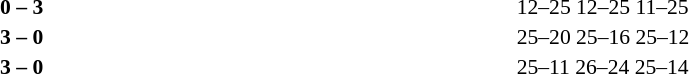<table width=100% cellspacing=1>
<tr>
<th width=20%></th>
<th width=12%></th>
<th width=20%></th>
<th width=33%></th>
<td></td>
</tr>
<tr style=font-size:90%>
<td align=right></td>
<td align=center><strong>0 – 3</strong></td>
<td><strong></strong></td>
<td>12–25 12–25 11–25</td>
<td></td>
</tr>
<tr style=font-size:90%>
<td align=right><strong></strong></td>
<td align=center><strong>3 – 0</strong></td>
<td></td>
<td>25–20 25–16 25–12</td>
<td></td>
</tr>
<tr style=font-size:90%>
<td align=right><strong></strong></td>
<td align=center><strong>3 – 0</strong></td>
<td></td>
<td>25–11 26–24 25–14</td>
</tr>
</table>
